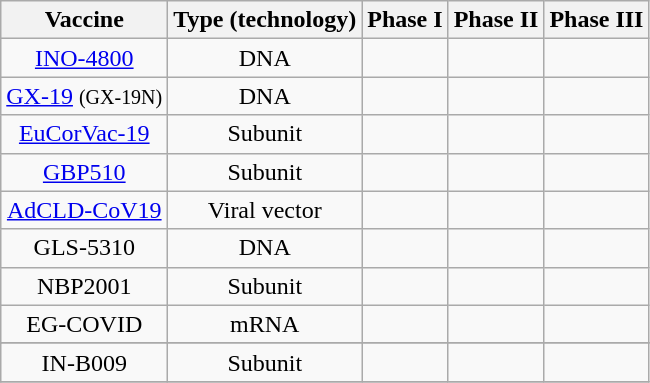<table class="wikitable"  style="text-align:center";>
<tr>
<th>Vaccine</th>
<th>Type (technology)</th>
<th>Phase I</th>
<th>Phase II</th>
<th>Phase III</th>
</tr>
<tr>
<td><a href='#'>INO-4800</a></td>
<td>DNA</td>
<td></td>
<td></td>
<td></td>
</tr>
<tr>
<td><a href='#'>GX-19</a> <small>(GX-19N)</small></td>
<td>DNA</td>
<td></td>
<td></td>
<td></td>
</tr>
<tr>
<td><a href='#'>EuCorVac-19</a></td>
<td>Subunit</td>
<td></td>
<td></td>
<td></td>
</tr>
<tr>
<td><a href='#'>GBP510</a></td>
<td>Subunit</td>
<td></td>
<td></td>
<td></td>
</tr>
<tr>
<td><a href='#'>AdCLD-CoV19</a></td>
<td>Viral vector</td>
<td></td>
<td></td>
<td></td>
</tr>
<tr>
<td>GLS-5310</td>
<td>DNA</td>
<td></td>
<td></td>
<td></td>
</tr>
<tr>
<td>NBP2001</td>
<td>Subunit</td>
<td></td>
<td></td>
<td></td>
</tr>
<tr>
<td>EG-COVID</td>
<td>mRNA</td>
<td></td>
<td></td>
<td></td>
</tr>
<tr>
</tr>
<tr>
<td>IN-B009</td>
<td>Subunit</td>
<td></td>
<td></td>
<td></td>
</tr>
<tr>
</tr>
</table>
